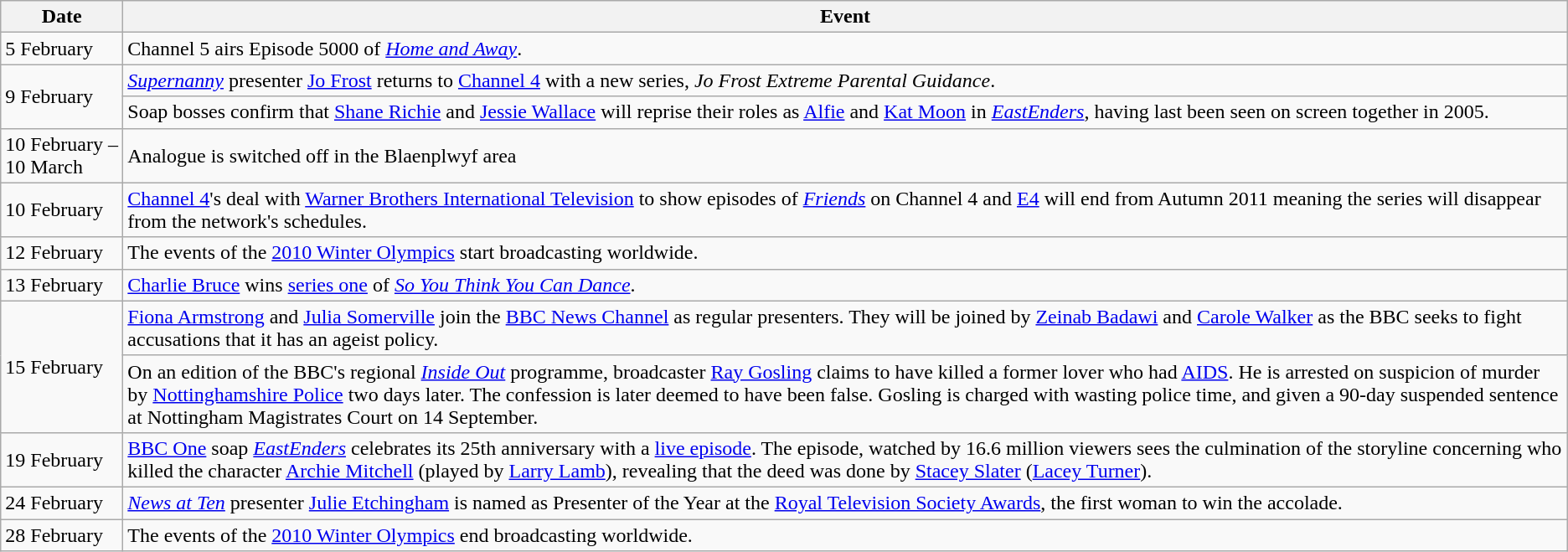<table class="wikitable">
<tr>
<th width=90>Date</th>
<th>Event</th>
</tr>
<tr>
<td>5 February</td>
<td>Channel 5 airs Episode 5000 of <em><a href='#'>Home and Away</a></em>.</td>
</tr>
<tr>
<td rowspan=2>9 February</td>
<td><em><a href='#'>Supernanny</a></em> presenter <a href='#'>Jo Frost</a> returns to <a href='#'>Channel 4</a> with a new series, <em>Jo Frost Extreme Parental Guidance</em>.</td>
</tr>
<tr>
<td>Soap bosses confirm that <a href='#'>Shane Richie</a> and <a href='#'>Jessie Wallace</a> will reprise their roles as <a href='#'>Alfie</a> and <a href='#'>Kat Moon</a> in  <em><a href='#'>EastEnders</a></em>, having last been seen on screen together in 2005.</td>
</tr>
<tr>
<td>10 February – 10 March</td>
<td>Analogue is switched off in the Blaenplwyf area</td>
</tr>
<tr>
<td>10 February</td>
<td><a href='#'>Channel 4</a>'s deal with <a href='#'>Warner Brothers International Television</a> to show episodes of <em><a href='#'>Friends</a></em> on Channel 4 and <a href='#'>E4</a> will end from Autumn 2011 meaning the series will disappear from the network's schedules.</td>
</tr>
<tr>
<td>12 February</td>
<td>The events of the <a href='#'>2010 Winter Olympics</a> start broadcasting worldwide.</td>
</tr>
<tr>
<td>13 February</td>
<td><a href='#'>Charlie Bruce</a> wins <a href='#'>series one</a> of <em><a href='#'>So You Think You Can Dance</a></em>.</td>
</tr>
<tr>
<td rowspan=2>15 February</td>
<td><a href='#'>Fiona Armstrong</a> and <a href='#'>Julia Somerville</a> join the <a href='#'>BBC News Channel</a> as regular presenters. They will be joined by <a href='#'>Zeinab Badawi</a> and <a href='#'>Carole Walker</a> as the BBC seeks to fight accusations that it has an ageist policy.</td>
</tr>
<tr>
<td>On an edition of the BBC's regional <em><a href='#'>Inside Out</a></em> programme, broadcaster <a href='#'>Ray Gosling</a> claims to have killed a former lover who had <a href='#'>AIDS</a>. He is arrested on suspicion of murder by <a href='#'>Nottinghamshire Police</a> two days later. The confession is later deemed to have been false. Gosling is charged with wasting police time, and given a 90-day suspended sentence at Nottingham Magistrates Court on 14 September.</td>
</tr>
<tr>
<td>19 February</td>
<td><a href='#'>BBC One</a> soap <em><a href='#'>EastEnders</a></em> celebrates its 25th anniversary with a <a href='#'>live episode</a>. The episode, watched by 16.6 million viewers sees the culmination of the storyline concerning who killed the character <a href='#'>Archie Mitchell</a> (played by <a href='#'>Larry Lamb</a>), revealing that the deed was done by <a href='#'>Stacey Slater</a> (<a href='#'>Lacey Turner</a>).</td>
</tr>
<tr>
<td>24 February</td>
<td><em><a href='#'>News at Ten</a></em> presenter <a href='#'>Julie Etchingham</a> is named as Presenter of the Year at the <a href='#'>Royal Television Society Awards</a>, the first woman to win the accolade.</td>
</tr>
<tr>
<td>28 February</td>
<td>The events of the <a href='#'>2010 Winter Olympics</a> end broadcasting worldwide.</td>
</tr>
</table>
